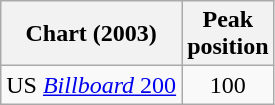<table class="wikitable sortable">
<tr>
<th>Chart (2003)</th>
<th>Peak<br>position</th>
</tr>
<tr>
<td>US <a href='#'><em>Billboard</em> 200</a></td>
<td style="text-align:center;">100</td>
</tr>
</table>
